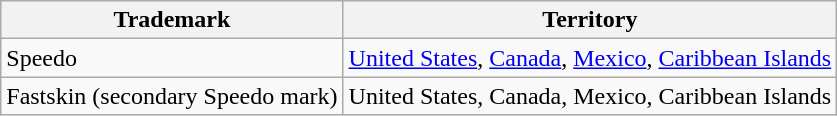<table class="wikitable">
<tr>
<th>Trademark</th>
<th>Territory</th>
</tr>
<tr>
<td>Speedo</td>
<td><a href='#'>United States</a>, <a href='#'>Canada</a>, <a href='#'>Mexico</a>, <a href='#'>Caribbean Islands</a></td>
</tr>
<tr>
<td>Fastskin (secondary Speedo mark)</td>
<td>United States, Canada, Mexico, Caribbean Islands</td>
</tr>
</table>
